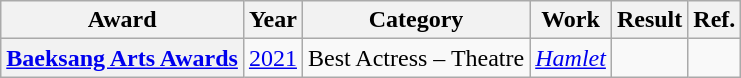<table class="wikitable plainrowheaders">
<tr>
<th scope="col">Award</th>
<th scope="col">Year</th>
<th scope="col">Category</th>
<th scope="col">Work</th>
<th scope="col">Result</th>
<th scope="col" class="unsortable">Ref.</th>
</tr>
<tr>
<th scope="row"><a href='#'>Baeksang Arts Awards</a></th>
<td><a href='#'>2021</a></td>
<td>Best Actress – Theatre</td>
<td><em><a href='#'>Hamlet</a></em></td>
<td></td>
<td></td>
</tr>
</table>
